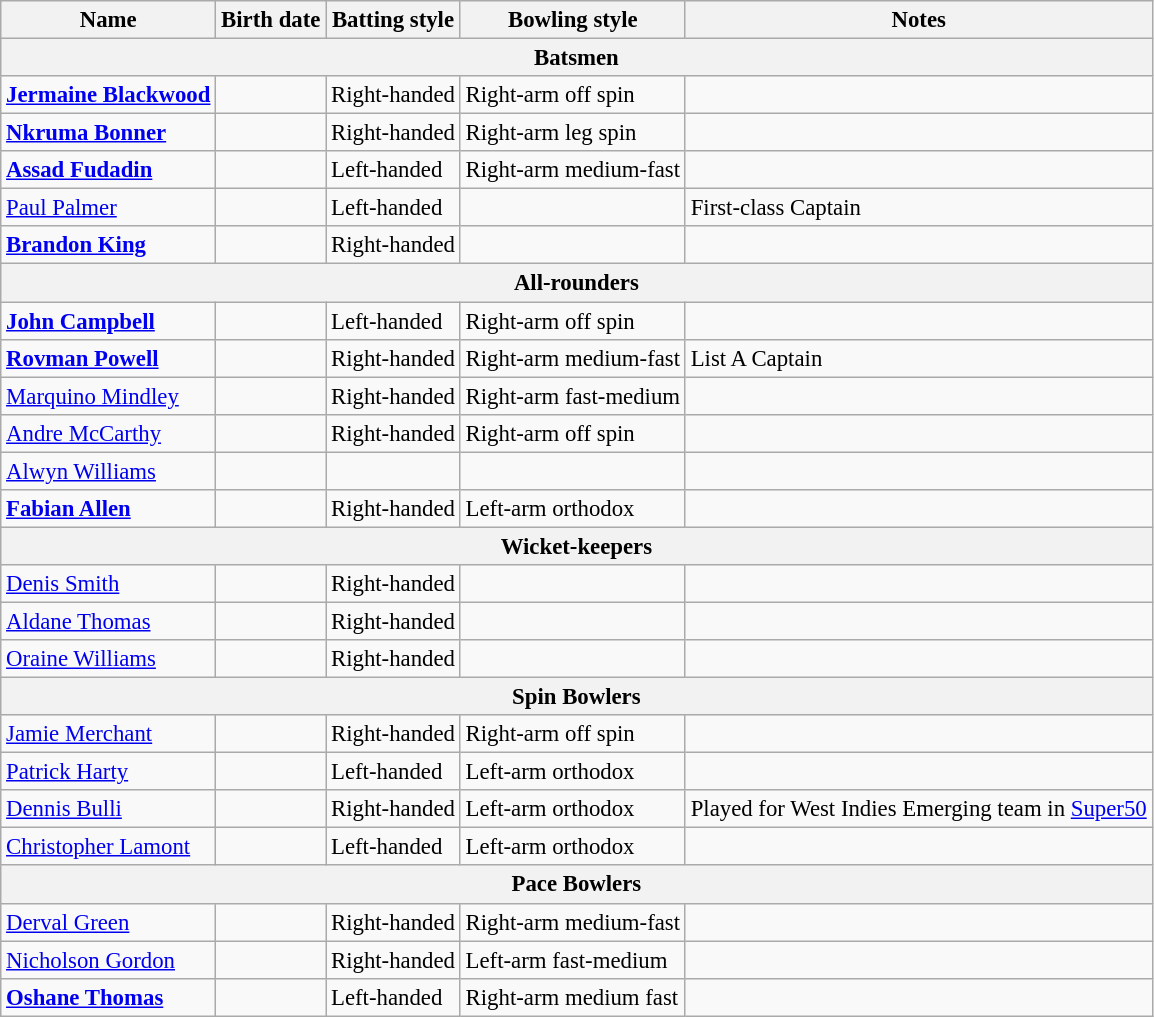<table class="wikitable" style="font-size:95%">
<tr>
<th>Name</th>
<th>Birth date</th>
<th>Batting style</th>
<th>Bowling style</th>
<th>Notes</th>
</tr>
<tr>
<th colspan="5">Batsmen</th>
</tr>
<tr>
<td><strong><a href='#'>Jermaine Blackwood</a></strong></td>
<td></td>
<td>Right-handed</td>
<td>Right-arm off spin</td>
<td></td>
</tr>
<tr>
<td><strong><a href='#'>Nkruma Bonner</a></strong></td>
<td></td>
<td>Right-handed</td>
<td>Right-arm leg spin</td>
<td></td>
</tr>
<tr>
<td><strong><a href='#'>Assad Fudadin</a></strong></td>
<td></td>
<td>Left-handed</td>
<td>Right-arm medium-fast</td>
<td></td>
</tr>
<tr>
<td><a href='#'>Paul Palmer</a></td>
<td></td>
<td>Left-handed</td>
<td></td>
<td>First-class Captain</td>
</tr>
<tr>
<td><strong><a href='#'>Brandon King</a></strong></td>
<td></td>
<td>Right-handed</td>
<td></td>
<td></td>
</tr>
<tr>
<th colspan="5">All-rounders</th>
</tr>
<tr>
<td><a href='#'><strong>John Campbell</strong></a></td>
<td></td>
<td>Left-handed</td>
<td>Right-arm off spin</td>
<td></td>
</tr>
<tr>
<td><strong><a href='#'>Rovman Powell</a></strong></td>
<td></td>
<td>Right-handed</td>
<td>Right-arm medium-fast</td>
<td>List A Captain</td>
</tr>
<tr>
<td><a href='#'>Marquino Mindley</a></td>
<td></td>
<td>Right-handed</td>
<td>Right-arm fast-medium</td>
<td></td>
</tr>
<tr>
<td><a href='#'>Andre McCarthy</a></td>
<td></td>
<td>Right-handed</td>
<td>Right-arm off spin</td>
<td></td>
</tr>
<tr>
<td><a href='#'>Alwyn Williams</a></td>
<td></td>
<td></td>
<td></td>
<td></td>
</tr>
<tr>
<td><strong><a href='#'>Fabian Allen</a></strong></td>
<td></td>
<td>Right-handed</td>
<td>Left-arm orthodox</td>
<td></td>
</tr>
<tr>
<th colspan="5">Wicket-keepers</th>
</tr>
<tr>
<td><a href='#'>Denis Smith</a></td>
<td></td>
<td>Right-handed</td>
<td></td>
<td></td>
</tr>
<tr>
<td><a href='#'>Aldane Thomas</a></td>
<td></td>
<td>Right-handed</td>
<td></td>
<td></td>
</tr>
<tr>
<td><a href='#'>Oraine Williams</a></td>
<td></td>
<td>Right-handed</td>
<td></td>
<td></td>
</tr>
<tr>
<th colspan="5">Spin Bowlers</th>
</tr>
<tr>
<td><a href='#'>Jamie Merchant</a></td>
<td></td>
<td>Right-handed</td>
<td>Right-arm off spin</td>
<td></td>
</tr>
<tr>
<td><a href='#'>Patrick Harty</a></td>
<td></td>
<td>Left-handed</td>
<td>Left-arm orthodox</td>
<td></td>
</tr>
<tr>
<td><a href='#'>Dennis Bulli</a></td>
<td></td>
<td>Right-handed</td>
<td>Left-arm orthodox</td>
<td>Played for West Indies Emerging team in <a href='#'>Super50</a></td>
</tr>
<tr>
<td><a href='#'>Christopher Lamont</a></td>
<td></td>
<td>Left-handed</td>
<td>Left-arm orthodox</td>
<td></td>
</tr>
<tr>
<th colspan="5">Pace Bowlers</th>
</tr>
<tr>
<td><a href='#'>Derval Green</a></td>
<td></td>
<td>Right-handed</td>
<td>Right-arm medium-fast</td>
<td></td>
</tr>
<tr>
<td><a href='#'>Nicholson Gordon</a></td>
<td></td>
<td>Right-handed</td>
<td>Left-arm fast-medium</td>
<td></td>
</tr>
<tr>
<td><strong><a href='#'>Oshane Thomas</a></strong></td>
<td></td>
<td>Left-handed</td>
<td>Right-arm medium fast</td>
<td></td>
</tr>
</table>
